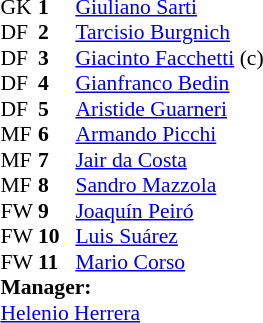<table style="font-size:90%; margin:0.2em auto;" cellspacing="0" cellpadding="0">
<tr>
<th width="25"></th>
<th width="25"></th>
</tr>
<tr>
<td>GK</td>
<td><strong>1</strong></td>
<td> <a href='#'>Giuliano Sarti</a></td>
</tr>
<tr>
<td>DF</td>
<td><strong>2</strong></td>
<td> <a href='#'>Tarcisio Burgnich</a></td>
</tr>
<tr>
<td>DF</td>
<td><strong>3</strong></td>
<td> <a href='#'>Giacinto Facchetti</a> (c)</td>
</tr>
<tr>
<td>DF</td>
<td><strong>4</strong></td>
<td> <a href='#'>Gianfranco Bedin</a></td>
</tr>
<tr>
<td>DF</td>
<td><strong>5</strong></td>
<td> <a href='#'>Aristide Guarneri</a></td>
</tr>
<tr>
<td>MF</td>
<td><strong>6</strong></td>
<td> <a href='#'>Armando Picchi</a></td>
</tr>
<tr>
<td>MF</td>
<td><strong>7</strong></td>
<td> <a href='#'>Jair da Costa</a></td>
</tr>
<tr>
<td>MF</td>
<td><strong>8</strong></td>
<td> <a href='#'>Sandro Mazzola</a></td>
</tr>
<tr>
<td>FW</td>
<td><strong>9</strong></td>
<td> <a href='#'>Joaquín Peiró</a></td>
</tr>
<tr>
<td>FW</td>
<td><strong>10</strong></td>
<td> <a href='#'>Luis Suárez</a></td>
</tr>
<tr>
<td>FW</td>
<td><strong>11</strong></td>
<td> <a href='#'>Mario Corso</a></td>
</tr>
<tr>
<td colspan=3><strong>Manager:</strong></td>
</tr>
<tr>
<td colspan=4> <a href='#'>Helenio Herrera</a></td>
</tr>
</table>
